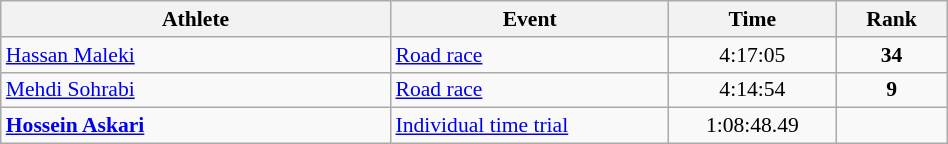<table class="wikitable" width="50%" style="text-align:center; font-size:90%">
<tr>
<th width="35%">Athlete</th>
<th width="25%">Event</th>
<th width="15%">Time</th>
<th width="10%">Rank</th>
</tr>
<tr>
<td align="left"><a href='#'>Hassan Maleki</a></td>
<td align="left"><a href='#'>Road race</a></td>
<td>4:17:05</td>
<td><strong>34</strong></td>
</tr>
<tr>
<td align="left"><a href='#'>Mehdi Sohrabi</a></td>
<td align="left"><a href='#'>Road race</a></td>
<td>4:14:54</td>
<td><strong>9</strong></td>
</tr>
<tr>
<td align="left"><strong><a href='#'>Hossein Askari</a></strong></td>
<td align="left"><a href='#'>Individual time trial</a></td>
<td>1:08:48.49</td>
<td></td>
</tr>
</table>
